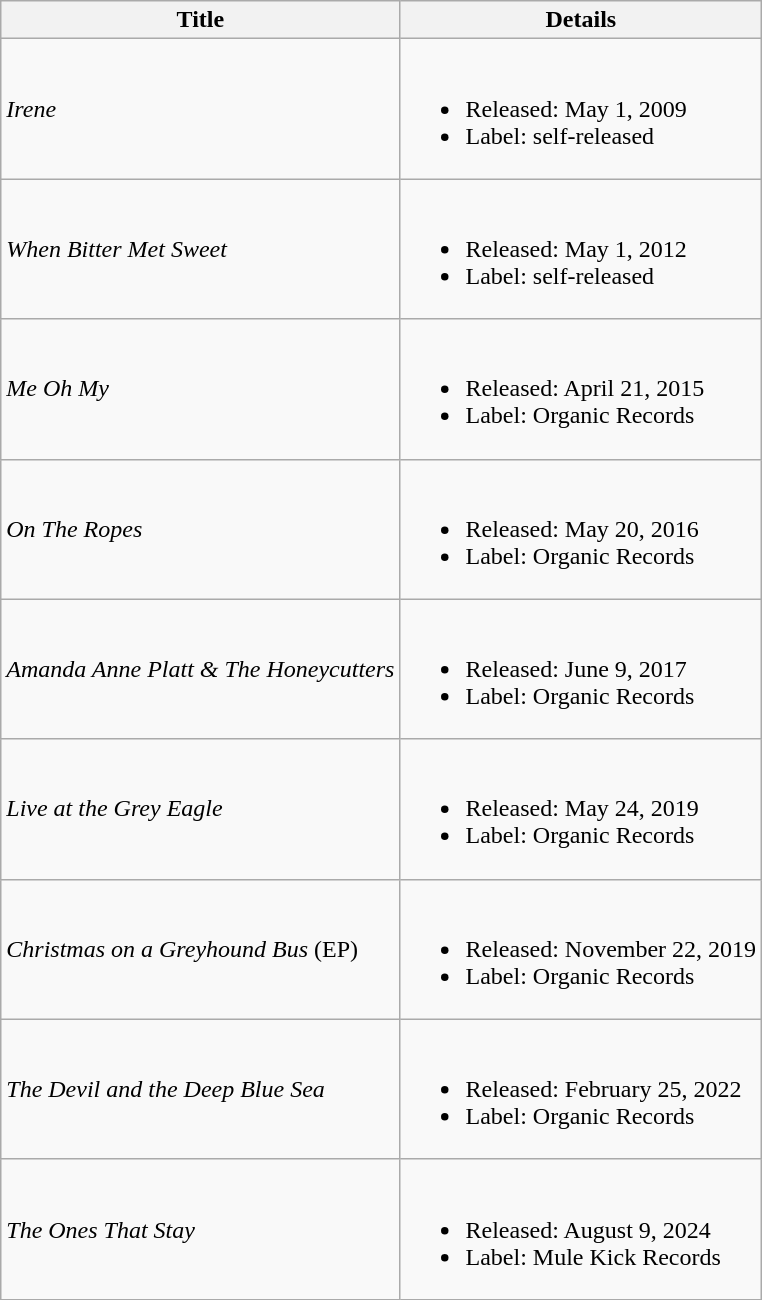<table class="wikitable">
<tr>
<th>Title</th>
<th>Details</th>
</tr>
<tr>
<td><em>Irene</em></td>
<td><br><ul><li>Released: May 1, 2009</li><li>Label: self-released</li></ul></td>
</tr>
<tr>
<td><em>When Bitter Met Sweet</em></td>
<td><br><ul><li>Released: May 1, 2012</li><li>Label: self-released</li></ul></td>
</tr>
<tr>
<td><em>Me Oh My</em></td>
<td><br><ul><li>Released: April 21, 2015</li><li>Label: Organic Records</li></ul></td>
</tr>
<tr>
<td><em>On The Ropes</em></td>
<td><br><ul><li>Released: May 20, 2016</li><li>Label: Organic Records</li></ul></td>
</tr>
<tr>
<td><em>Amanda Anne Platt & The Honeycutters</em></td>
<td><br><ul><li>Released: June 9, 2017</li><li>Label: Organic Records</li></ul></td>
</tr>
<tr>
<td><em>Live at the Grey Eagle</em></td>
<td><br><ul><li>Released: May 24, 2019</li><li>Label: Organic Records</li></ul></td>
</tr>
<tr>
<td><em>Christmas on a Greyhound Bus</em> (EP)</td>
<td><br><ul><li>Released: November 22, 2019</li><li>Label: Organic Records</li></ul></td>
</tr>
<tr>
<td><em>The Devil and the Deep Blue Sea</em></td>
<td><br><ul><li>Released: February 25, 2022</li><li>Label: Organic Records</li></ul></td>
</tr>
<tr>
<td><em>The Ones That Stay</em></td>
<td><br><ul><li>Released: August 9, 2024</li><li>Label: Mule Kick Records</li></ul></td>
</tr>
</table>
